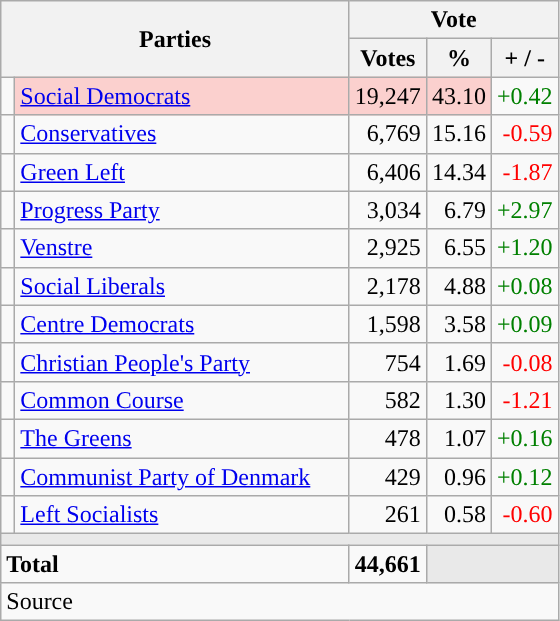<table class="wikitable" style="text-align:right;">
<tr>
<th style="text-align:centre;" rowspan="2" colspan="2" width="225">Parties</th>
<th colspan="3">Vote</th>
</tr>
<tr>
<th width="15">Votes</th>
<th width="15">%</th>
<th width="15">+ / -</th>
</tr>
<tr>
<td width="2" style="color:inherit;background:"></td>
<td bgcolor=#fbd0ce  align="left"><a href='#'>Social Democrats</a></td>
<td bgcolor=#fbd0ce>19,247</td>
<td bgcolor=#fbd0ce>43.10</td>
<td style=color:green;>+0.42</td>
</tr>
<tr>
<td width="2" style="color:inherit;background:"></td>
<td align="left"><a href='#'>Conservatives</a></td>
<td>6,769</td>
<td>15.16</td>
<td style=color:red;>-0.59</td>
</tr>
<tr>
<td width="2" style="color:inherit;background:"></td>
<td align="left"><a href='#'>Green Left</a></td>
<td>6,406</td>
<td>14.34</td>
<td style=color:red;>-1.87</td>
</tr>
<tr>
<td width="2" style="color:inherit;background:"></td>
<td align="left"><a href='#'>Progress Party</a></td>
<td>3,034</td>
<td>6.79</td>
<td style=color:green;>+2.97</td>
</tr>
<tr>
<td width="2" style="color:inherit;background:"></td>
<td align="left"><a href='#'>Venstre</a></td>
<td>2,925</td>
<td>6.55</td>
<td style=color:green;>+1.20</td>
</tr>
<tr>
<td width="2" style="color:inherit;background:"></td>
<td align="left"><a href='#'>Social Liberals</a></td>
<td>2,178</td>
<td>4.88</td>
<td style=color:green;>+0.08</td>
</tr>
<tr>
<td width="2" style="color:inherit;background:"></td>
<td align="left"><a href='#'>Centre Democrats</a></td>
<td>1,598</td>
<td>3.58</td>
<td style=color:green;>+0.09</td>
</tr>
<tr>
<td width="2" style="color:inherit;background:"></td>
<td align="left"><a href='#'>Christian People's Party</a></td>
<td>754</td>
<td>1.69</td>
<td style=color:red;>-0.08</td>
</tr>
<tr>
<td width="2" style="color:inherit;background:"></td>
<td align="left"><a href='#'>Common Course</a></td>
<td>582</td>
<td>1.30</td>
<td style=color:red;>-1.21</td>
</tr>
<tr>
<td width="2" style="color:inherit;background:"></td>
<td align="left"><a href='#'>The Greens</a></td>
<td>478</td>
<td>1.07</td>
<td style=color:green;>+0.16</td>
</tr>
<tr>
<td width="2" style="color:inherit;background:"></td>
<td align="left"><a href='#'>Communist Party of Denmark</a></td>
<td>429</td>
<td>0.96</td>
<td style=color:green;>+0.12</td>
</tr>
<tr>
<td width="2" style="color:inherit;background:"></td>
<td align="left"><a href='#'>Left Socialists</a></td>
<td>261</td>
<td>0.58</td>
<td style=color:red;>-0.60</td>
</tr>
<tr>
<td colspan="7" bgcolor="#E9E9E9"></td>
</tr>
<tr>
<td align="left" colspan="2"><strong>Total</strong></td>
<td><strong>44,661</strong></td>
<td bgcolor="#E9E9E9" colspan="2"></td>
</tr>
<tr>
<td align="left" colspan="6">Source</td>
</tr>
</table>
